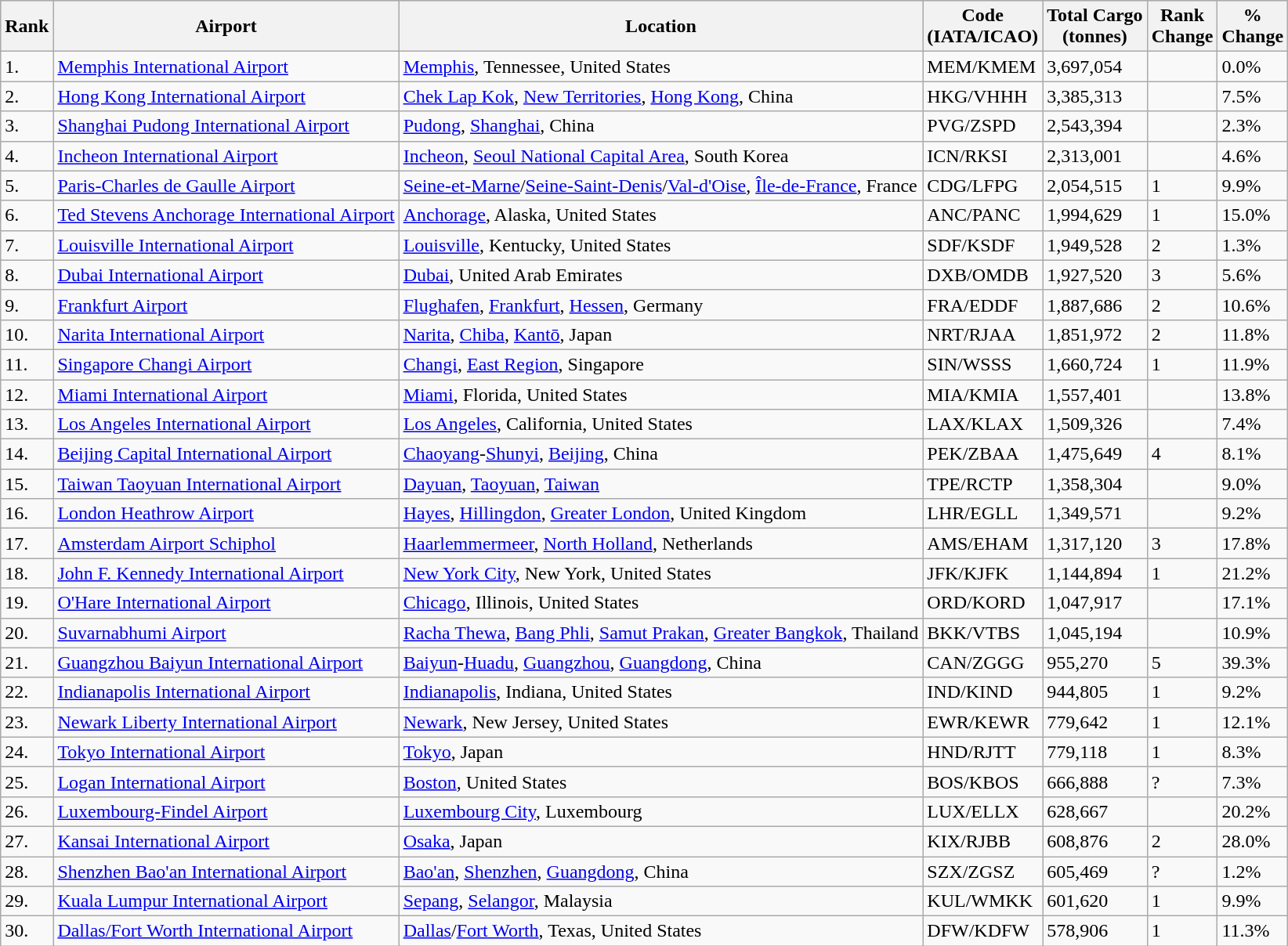<table class="wikitable sortable">
<tr style="background:lightgrey;">
<th>Rank</th>
<th>Airport</th>
<th>Location</th>
<th>Code<br>(IATA/ICAO)</th>
<th>Total Cargo<br>(tonnes)</th>
<th>Rank<br>Change</th>
<th>%<br>Change</th>
</tr>
<tr>
<td>1.</td>
<td><a href='#'>Memphis International Airport</a></td>
<td><a href='#'>Memphis</a>, Tennessee, United States</td>
<td>MEM/KMEM</td>
<td>3,697,054</td>
<td></td>
<td>0.0%</td>
</tr>
<tr>
<td>2.</td>
<td><a href='#'>Hong Kong International Airport</a></td>
<td><a href='#'>Chek Lap Kok</a>, <a href='#'>New Territories</a>, <a href='#'>Hong Kong</a>, China</td>
<td>HKG/VHHH</td>
<td>3,385,313</td>
<td></td>
<td>7.5%</td>
</tr>
<tr>
<td>3.</td>
<td><a href='#'>Shanghai Pudong International Airport</a></td>
<td><a href='#'>Pudong</a>, <a href='#'>Shanghai</a>, China</td>
<td>PVG/ZSPD</td>
<td>2,543,394</td>
<td></td>
<td>2.3%</td>
</tr>
<tr>
<td>4.</td>
<td><a href='#'>Incheon International Airport</a></td>
<td><a href='#'>Incheon</a>, <a href='#'>Seoul National Capital Area</a>, South Korea</td>
<td>ICN/RKSI</td>
<td>2,313,001</td>
<td></td>
<td>4.6%</td>
</tr>
<tr>
<td>5.</td>
<td><a href='#'>Paris-Charles de Gaulle Airport</a></td>
<td><a href='#'>Seine-et-Marne</a>/<a href='#'>Seine-Saint-Denis</a>/<a href='#'>Val-d'Oise</a>, <a href='#'>Île-de-France</a>, France</td>
<td>CDG/LFPG</td>
<td>2,054,515</td>
<td>1</td>
<td>9.9%</td>
</tr>
<tr>
<td>6.</td>
<td><a href='#'>Ted Stevens Anchorage International Airport</a></td>
<td><a href='#'>Anchorage</a>, Alaska, United States</td>
<td>ANC/PANC</td>
<td>1,994,629</td>
<td>1</td>
<td>15.0%</td>
</tr>
<tr>
<td>7.</td>
<td><a href='#'>Louisville International Airport</a></td>
<td><a href='#'>Louisville</a>, Kentucky, United States</td>
<td>SDF/KSDF</td>
<td>1,949,528</td>
<td>2</td>
<td>1.3%</td>
</tr>
<tr>
<td>8.</td>
<td><a href='#'>Dubai International Airport</a></td>
<td><a href='#'>Dubai</a>, United Arab Emirates</td>
<td>DXB/OMDB</td>
<td>1,927,520</td>
<td>3</td>
<td>5.6%</td>
</tr>
<tr>
<td>9.</td>
<td><a href='#'>Frankfurt Airport</a></td>
<td><a href='#'>Flughafen</a>, <a href='#'>Frankfurt</a>, <a href='#'>Hessen</a>, Germany</td>
<td>FRA/EDDF</td>
<td>1,887,686</td>
<td>2</td>
<td>10.6%</td>
</tr>
<tr>
<td>10.</td>
<td><a href='#'>Narita International Airport</a></td>
<td><a href='#'>Narita</a>, <a href='#'>Chiba</a>, <a href='#'>Kantō</a>, Japan</td>
<td>NRT/RJAA</td>
<td>1,851,972</td>
<td>2</td>
<td>11.8%</td>
</tr>
<tr>
<td>11.</td>
<td><a href='#'>Singapore Changi Airport</a></td>
<td><a href='#'>Changi</a>, <a href='#'>East Region</a>, Singapore</td>
<td>SIN/WSSS</td>
<td>1,660,724</td>
<td>1</td>
<td>11.9%</td>
</tr>
<tr>
<td>12.</td>
<td><a href='#'>Miami International Airport</a></td>
<td><a href='#'>Miami</a>, Florida, United States</td>
<td>MIA/KMIA</td>
<td>1,557,401</td>
<td></td>
<td>13.8%</td>
</tr>
<tr>
<td>13.</td>
<td><a href='#'>Los Angeles International Airport</a></td>
<td><a href='#'>Los Angeles</a>, California, United States</td>
<td>LAX/KLAX</td>
<td>1,509,326</td>
<td></td>
<td>7.4%</td>
</tr>
<tr>
<td>14.</td>
<td><a href='#'>Beijing Capital International Airport</a></td>
<td><a href='#'>Chaoyang</a>-<a href='#'>Shunyi</a>, <a href='#'>Beijing</a>, China</td>
<td>PEK/ZBAA</td>
<td>1,475,649</td>
<td>4</td>
<td>8.1%</td>
</tr>
<tr>
<td>15.</td>
<td><a href='#'>Taiwan Taoyuan International Airport</a></td>
<td><a href='#'>Dayuan</a>, <a href='#'>Taoyuan</a>, <a href='#'>Taiwan</a></td>
<td>TPE/RCTP</td>
<td>1,358,304</td>
<td></td>
<td>9.0%</td>
</tr>
<tr>
<td>16.</td>
<td><a href='#'>London Heathrow Airport</a></td>
<td><a href='#'>Hayes</a>, <a href='#'>Hillingdon</a>, <a href='#'>Greater London</a>, United Kingdom</td>
<td>LHR/EGLL</td>
<td>1,349,571</td>
<td></td>
<td>9.2%</td>
</tr>
<tr>
<td>17.</td>
<td><a href='#'>Amsterdam Airport Schiphol</a></td>
<td><a href='#'>Haarlemmermeer</a>, <a href='#'>North Holland</a>, Netherlands</td>
<td>AMS/EHAM</td>
<td>1,317,120</td>
<td>3</td>
<td>17.8%</td>
</tr>
<tr>
<td>18.</td>
<td><a href='#'>John F. Kennedy International Airport</a></td>
<td><a href='#'>New York City</a>, New York, United States</td>
<td>JFK/KJFK</td>
<td>1,144,894</td>
<td>1</td>
<td>21.2%</td>
</tr>
<tr>
<td>19.</td>
<td><a href='#'>O'Hare International Airport</a></td>
<td><a href='#'>Chicago</a>, Illinois, United States</td>
<td>ORD/KORD</td>
<td>1,047,917</td>
<td></td>
<td>17.1%</td>
</tr>
<tr>
<td>20.</td>
<td><a href='#'>Suvarnabhumi Airport</a></td>
<td><a href='#'>Racha Thewa</a>, <a href='#'>Bang Phli</a>, <a href='#'>Samut Prakan</a>, <a href='#'>Greater Bangkok</a>, Thailand</td>
<td>BKK/VTBS</td>
<td>1,045,194</td>
<td></td>
<td>10.9%</td>
</tr>
<tr>
<td>21.</td>
<td><a href='#'>Guangzhou Baiyun International Airport</a></td>
<td><a href='#'>Baiyun</a>-<a href='#'>Huadu</a>, <a href='#'>Guangzhou</a>, <a href='#'>Guangdong</a>, China</td>
<td>CAN/ZGGG</td>
<td>955,270</td>
<td>5</td>
<td>39.3%</td>
</tr>
<tr>
<td>22.</td>
<td><a href='#'>Indianapolis International Airport</a></td>
<td><a href='#'>Indianapolis</a>, Indiana, United States</td>
<td>IND/KIND</td>
<td>944,805</td>
<td>1</td>
<td>9.2%</td>
</tr>
<tr>
<td>23.</td>
<td><a href='#'>Newark Liberty International Airport</a></td>
<td><a href='#'>Newark</a>, New Jersey, United States</td>
<td>EWR/KEWR</td>
<td>779,642</td>
<td>1</td>
<td>12.1%</td>
</tr>
<tr>
<td>24.</td>
<td><a href='#'>Tokyo International Airport</a></td>
<td><a href='#'>Tokyo</a>, Japan</td>
<td>HND/RJTT</td>
<td>779,118</td>
<td>1</td>
<td>8.3%</td>
</tr>
<tr>
<td>25.</td>
<td><a href='#'>Logan International Airport</a></td>
<td><a href='#'>Boston</a>, United States</td>
<td>BOS/KBOS</td>
<td>666,888</td>
<td>?</td>
<td>7.3%</td>
</tr>
<tr>
<td>26.</td>
<td><a href='#'>Luxembourg-Findel Airport</a></td>
<td><a href='#'>Luxembourg City</a>, Luxembourg</td>
<td>LUX/ELLX</td>
<td>628,667</td>
<td></td>
<td>20.2%</td>
</tr>
<tr>
<td>27.</td>
<td><a href='#'>Kansai International Airport</a></td>
<td><a href='#'>Osaka</a>, Japan</td>
<td>KIX/RJBB</td>
<td>608,876</td>
<td>2</td>
<td>28.0%</td>
</tr>
<tr>
<td>28.</td>
<td><a href='#'>Shenzhen Bao'an International Airport</a></td>
<td><a href='#'>Bao'an</a>, <a href='#'>Shenzhen</a>, <a href='#'>Guangdong</a>, China</td>
<td>SZX/ZGSZ</td>
<td>605,469</td>
<td>?</td>
<td>1.2%</td>
</tr>
<tr>
<td>29.</td>
<td><a href='#'>Kuala Lumpur International Airport</a></td>
<td><a href='#'>Sepang</a>, <a href='#'>Selangor</a>, Malaysia</td>
<td>KUL/WMKK</td>
<td>601,620</td>
<td>1</td>
<td>9.9%</td>
</tr>
<tr>
<td>30.</td>
<td><a href='#'>Dallas/Fort Worth International Airport</a></td>
<td><a href='#'>Dallas</a>/<a href='#'>Fort Worth</a>, Texas, United States</td>
<td>DFW/KDFW</td>
<td>578,906</td>
<td>1</td>
<td>11.3%</td>
</tr>
</table>
